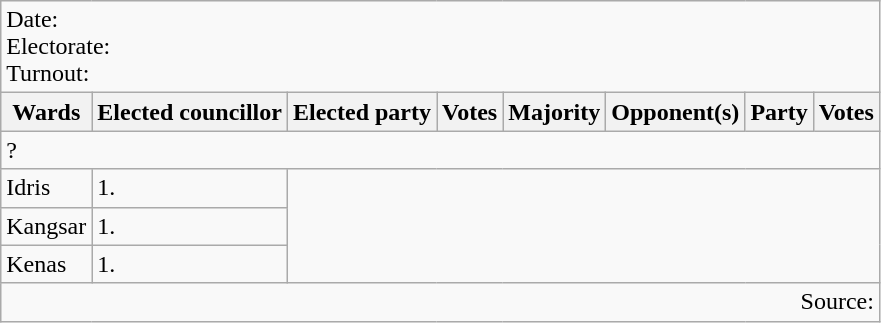<table class=wikitable>
<tr>
<td colspan=8>Date: <br>Electorate: <br>Turnout:</td>
</tr>
<tr>
<th>Wards</th>
<th>Elected councillor</th>
<th>Elected party</th>
<th>Votes</th>
<th>Majority</th>
<th>Opponent(s)</th>
<th>Party</th>
<th>Votes</th>
</tr>
<tr>
<td colspan=8>? </td>
</tr>
<tr>
<td>Idris</td>
<td>1.</td>
</tr>
<tr>
<td>Kangsar</td>
<td>1.</td>
</tr>
<tr>
<td>Kenas</td>
<td>1.</td>
</tr>
<tr>
<td colspan=8 align=right>Source:</td>
</tr>
</table>
